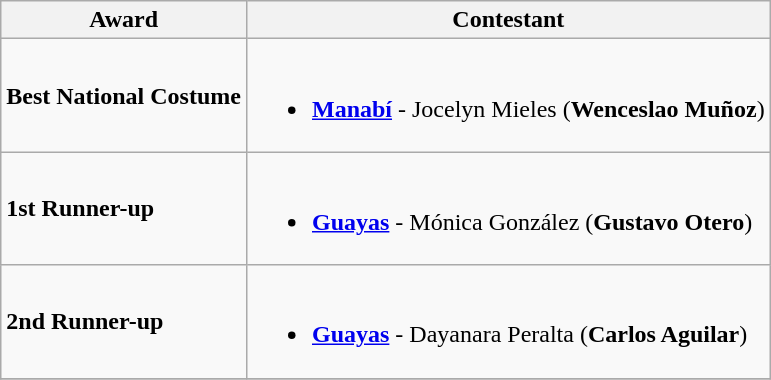<table class="wikitable">
<tr>
<th>Award</th>
<th>Contestant</th>
</tr>
<tr>
<td><strong>Best National Costume</strong></td>
<td><br><ul><li> <strong><a href='#'>Manabí</a></strong> - Jocelyn Mieles (<strong>Wenceslao Muñoz</strong>)</li></ul></td>
</tr>
<tr>
<td><strong>1st Runner-up</strong></td>
<td><br><ul><li> <strong><a href='#'>Guayas</a></strong> - Mónica González (<strong>Gustavo Otero</strong>)</li></ul></td>
</tr>
<tr>
<td><strong>2nd Runner-up</strong></td>
<td><br><ul><li> <strong><a href='#'>Guayas</a></strong>  - Dayanara Peralta (<strong>Carlos Aguilar</strong>)</li></ul></td>
</tr>
<tr>
</tr>
</table>
